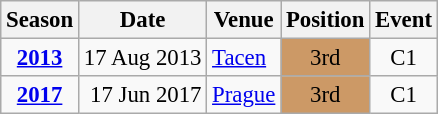<table class="wikitable" style="text-align:center; font-size:95%;">
<tr>
<th>Season</th>
<th>Date</th>
<th>Venue</th>
<th>Position</th>
<th>Event</th>
</tr>
<tr>
<td><strong><a href='#'>2013</a></strong></td>
<td align=right>17 Aug 2013</td>
<td align=left><a href='#'>Tacen</a></td>
<td bgcolor=cc9966>3rd</td>
<td>C1</td>
</tr>
<tr>
<td><strong><a href='#'>2017</a></strong></td>
<td align=right>17 Jun 2017</td>
<td align=left><a href='#'>Prague</a></td>
<td bgcolor=cc9966>3rd</td>
<td>C1</td>
</tr>
</table>
